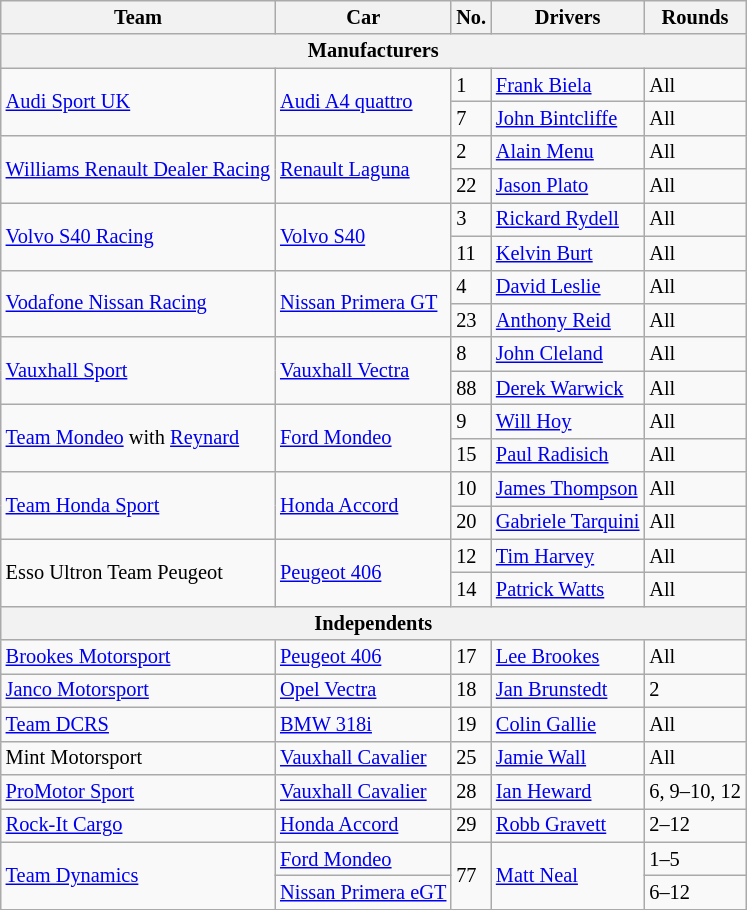<table class="wikitable sortable" style="font-size: 85%">
<tr>
<th>Team</th>
<th>Car</th>
<th>No.</th>
<th>Drivers</th>
<th>Rounds</th>
</tr>
<tr>
<th colspan=5>Manufacturers</th>
</tr>
<tr>
<td rowspan=2> <a href='#'>Audi Sport UK</a></td>
<td rowspan=2><a href='#'>Audi A4 quattro</a></td>
<td>1</td>
<td> <a href='#'>Frank Biela</a></td>
<td>All</td>
</tr>
<tr>
<td>7</td>
<td> <a href='#'>John Bintcliffe</a></td>
<td>All</td>
</tr>
<tr>
<td rowspan="2" nowrap> <a href='#'>Williams Renault Dealer Racing</a></td>
<td rowspan="2"><a href='#'>Renault Laguna</a></td>
<td>2</td>
<td> <a href='#'>Alain Menu</a></td>
<td>All</td>
</tr>
<tr>
<td>22</td>
<td> <a href='#'>Jason Plato</a></td>
<td>All</td>
</tr>
<tr>
<td rowspan="2"> <a href='#'>Volvo S40 Racing</a></td>
<td rowspan="2"><a href='#'>Volvo S40</a></td>
<td>3</td>
<td> <a href='#'>Rickard Rydell</a></td>
<td>All</td>
</tr>
<tr>
<td>11</td>
<td> <a href='#'>Kelvin Burt</a></td>
<td>All</td>
</tr>
<tr>
<td rowspan="2"> <a href='#'>Vodafone Nissan Racing</a></td>
<td rowspan="2"><a href='#'>Nissan Primera GT</a></td>
<td>4</td>
<td> <a href='#'>David Leslie</a></td>
<td>All</td>
</tr>
<tr>
<td>23</td>
<td> <a href='#'>Anthony Reid</a></td>
<td>All</td>
</tr>
<tr>
<td rowspan=2> <a href='#'>Vauxhall Sport</a></td>
<td rowspan=2><a href='#'>Vauxhall Vectra</a></td>
<td>8</td>
<td> <a href='#'>John Cleland</a></td>
<td>All</td>
</tr>
<tr>
<td>88</td>
<td> <a href='#'>Derek Warwick</a></td>
<td>All</td>
</tr>
<tr>
<td rowspan="2"> <a href='#'>Team Mondeo</a> with <a href='#'>Reynard</a></td>
<td rowspan="2"><a href='#'>Ford Mondeo</a></td>
<td>9</td>
<td> <a href='#'>Will Hoy</a></td>
<td>All</td>
</tr>
<tr>
<td>15</td>
<td> <a href='#'>Paul Radisich</a></td>
<td>All</td>
</tr>
<tr>
<td rowspan="2"> <a href='#'>Team Honda Sport</a></td>
<td rowspan="2"><a href='#'>Honda Accord</a></td>
<td>10</td>
<td nowrap> <a href='#'>James Thompson</a></td>
<td>All</td>
</tr>
<tr>
<td>20</td>
<td> <a href='#'>Gabriele Tarquini</a></td>
<td>All</td>
</tr>
<tr>
<td rowspan="2"> Esso Ultron Team Peugeot</td>
<td rowspan="2"><a href='#'>Peugeot 406</a></td>
<td>12</td>
<td> <a href='#'>Tim Harvey</a></td>
<td>All</td>
</tr>
<tr>
<td>14</td>
<td> <a href='#'>Patrick Watts</a></td>
<td>All</td>
</tr>
<tr>
<th colspan=5>Independents</th>
</tr>
<tr>
<td> <a href='#'>Brookes Motorsport</a></td>
<td><a href='#'>Peugeot 406</a></td>
<td>17</td>
<td> <a href='#'>Lee Brookes</a></td>
<td>All</td>
</tr>
<tr>
<td> <a href='#'>Janco Motorsport</a></td>
<td><a href='#'>Opel Vectra</a></td>
<td>18</td>
<td> <a href='#'>Jan Brunstedt</a></td>
<td>2</td>
</tr>
<tr>
<td> <a href='#'>Team DCRS</a></td>
<td><a href='#'>BMW 318i</a></td>
<td>19</td>
<td> <a href='#'>Colin Gallie</a></td>
<td>All</td>
</tr>
<tr>
<td> Mint Motorsport</td>
<td><a href='#'>Vauxhall Cavalier</a></td>
<td>25</td>
<td> <a href='#'>Jamie Wall</a></td>
<td>All</td>
</tr>
<tr>
<td> <a href='#'>ProMotor Sport</a></td>
<td><a href='#'>Vauxhall Cavalier</a></td>
<td>28</td>
<td> <a href='#'>Ian Heward</a></td>
<td nowrap>6, 9–10, 12</td>
</tr>
<tr>
<td> <a href='#'>Rock-It Cargo</a></td>
<td><a href='#'>Honda Accord</a></td>
<td>29</td>
<td> <a href='#'>Robb Gravett</a></td>
<td>2–12</td>
</tr>
<tr>
<td rowspan=2> <a href='#'>Team Dynamics</a></td>
<td><a href='#'>Ford Mondeo</a></td>
<td rowspan=2>77</td>
<td rowspan=2> <a href='#'>Matt Neal</a></td>
<td>1–5</td>
</tr>
<tr>
<td nowrap><a href='#'>Nissan Primera eGT</a></td>
<td>6–12</td>
</tr>
<tr>
</tr>
</table>
